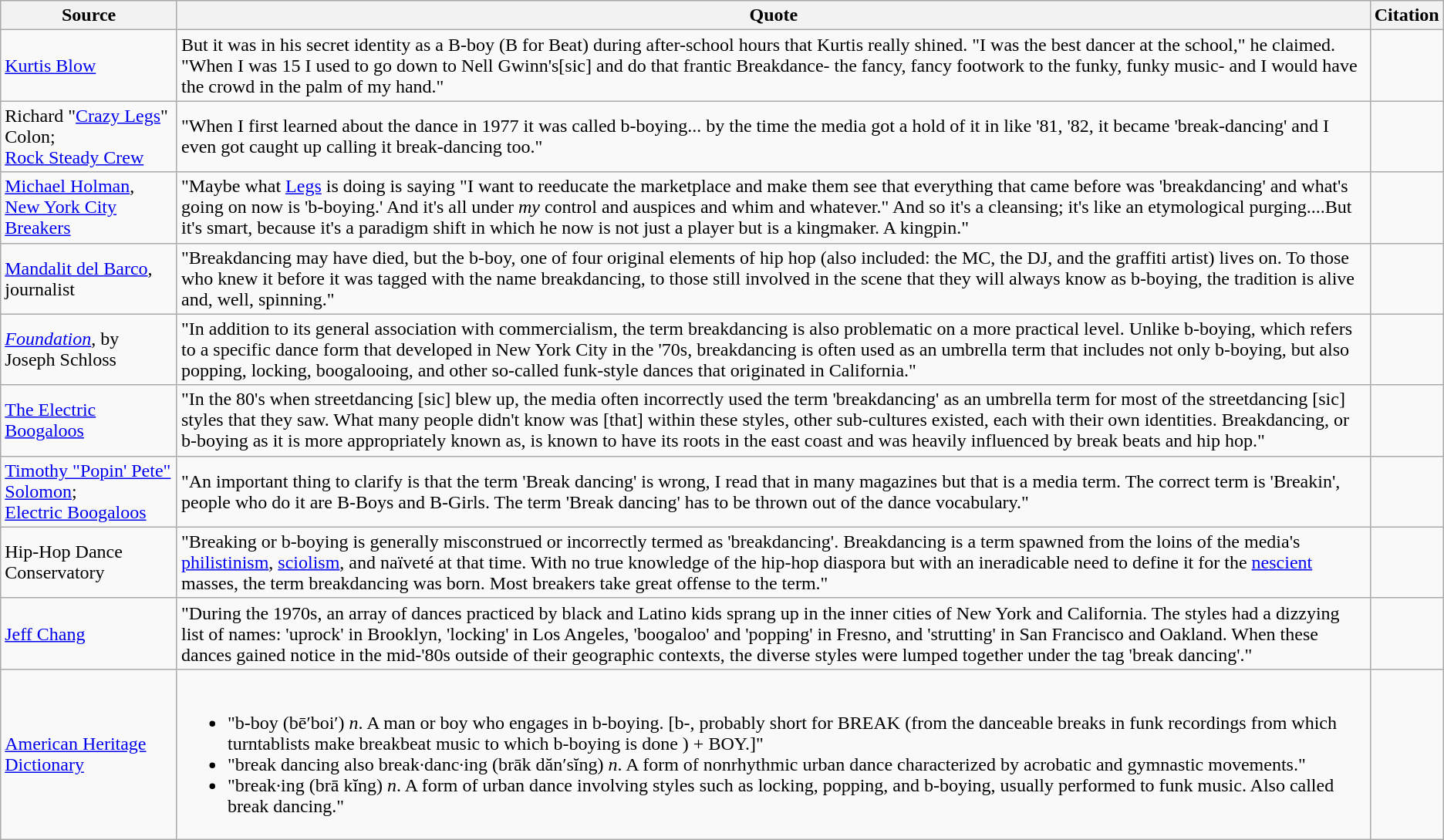<table class="wikitable">
<tr>
<th>Source</th>
<th>Quote</th>
<th>Citation</th>
</tr>
<tr>
<td><a href='#'>Kurtis Blow</a></td>
<td>But it was in his secret identity as a B-boy (B for Beat) during after-school hours that Kurtis really shined. "I was the best dancer at the school," he claimed. "When I was 15 I used to go down to Nell Gwinn's[sic] and do that frantic Breakdance- the fancy, fancy footwork to the funky, funky music- and I would have the crowd in the palm of my hand."</td>
<td></td>
</tr>
<tr>
<td>Richard "<a href='#'>Crazy Legs</a>" Colon;<br> <a href='#'>Rock Steady Crew</a></td>
<td>"When I first learned about the dance in 1977 it was called b-boying... by the time the media got a hold of it in like '81, '82, it became 'break-dancing' and I even got caught up calling it break-dancing too."</td>
<td></td>
</tr>
<tr>
<td><a href='#'>Michael Holman</a>, <a href='#'>New York City Breakers</a></td>
<td>"Maybe what <a href='#'>Legs</a> is doing is saying "I want to reeducate the marketplace and make them see that everything that came before was 'breakdancing' and what's going on now is 'b-boying.' And it's all under <em>my</em> control and auspices and whim and whatever." And so it's a cleansing; it's like an etymological purging....But it's smart, because it's a paradigm shift in which he now is not just a player but is a kingmaker. A kingpin."</td>
<td></td>
</tr>
<tr>
<td><a href='#'>Mandalit del Barco</a>, journalist</td>
<td>"Breakdancing may have died, but the b-boy, one of four original elements of hip hop (also included: the MC, the DJ, and the graffiti artist) lives on. To those who knew it before it was tagged with the name breakdancing, to those still involved in the scene that they will always know as b-boying, the tradition is alive and, well, spinning."</td>
<td></td>
</tr>
<tr>
<td><a href='#'><em>Foundation</em></a>, by Joseph Schloss</td>
<td>"In addition to its general association with commercialism, the term breakdancing is also problematic on a more practical level. Unlike b-boying, which refers to a specific dance form that developed in New York City in the '70s, breakdancing is often used as an umbrella term that includes not only b-boying, but also popping, locking, boogalooing, and other so-called funk-style dances that originated in California."</td>
<td></td>
</tr>
<tr>
<td><a href='#'>The Electric Boogaloos</a></td>
<td>"In the 80's when streetdancing [sic] blew up, the media often incorrectly used the term 'breakdancing' as an umbrella term for most of the streetdancing [sic] styles that they saw. What many people didn't know was [that] within these styles, other sub-cultures existed, each with their own identities. Breakdancing, or b-boying as it is more appropriately known as, is known to have its roots in the east coast and was heavily influenced by break beats and hip hop."</td>
<td></td>
</tr>
<tr>
<td><a href='#'>Timothy "Popin' Pete" Solomon</a>;<br> <a href='#'>Electric Boogaloos</a></td>
<td>"An important thing to clarify is that the term 'Break dancing' is wrong, I read that in many magazines but that is a media term. The correct term is 'Breakin', people who do it are B-Boys and B-Girls. The term 'Break dancing' has to be thrown out of the dance vocabulary."</td>
<td></td>
</tr>
<tr>
<td>Hip-Hop Dance Conservatory</td>
<td>"Breaking or b-boying is generally misconstrued or incorrectly termed as 'breakdancing'. Breakdancing is a term spawned from the loins of the media's <a href='#'>philistinism</a>, <a href='#'>sciolism</a>, and naïveté at that time. With no true knowledge of the hip-hop diaspora but with an ineradicable need to define it for the <a href='#'>nescient</a> masses, the term breakdancing was born. Most breakers take great offense to the term."</td>
<td></td>
</tr>
<tr>
<td><a href='#'>Jeff Chang</a></td>
<td>"During the 1970s, an array of dances practiced by black and Latino kids sprang up in the inner cities of New York and California. The styles had a dizzying list of names: 'uprock' in Brooklyn, 'locking' in Los Angeles, 'boogaloo' and 'popping' in Fresno, and 'strutting' in San Francisco and Oakland. When these dances gained notice in the mid-'80s outside of their geographic contexts, the diverse styles were lumped together under the tag 'break dancing'."</td>
<td></td>
</tr>
<tr>
<td><a href='#'>American Heritage Dictionary</a></td>
<td><br><ul><li>"b-boy (bē′boi′) <em>n</em>. A man or boy who engages in b-boying. [b-, probably short for BREAK (from the danceable breaks in funk recordings from which turntablists make breakbeat music to which b-boying is done ) + BOY.]"</li><li>"break dancing also break·danc·ing (brāk dăn′sĭng) <em>n</em>. A form of nonrhythmic urban dance characterized by acrobatic and gymnastic movements."</li><li>"break·ing (brā kĭng) <em>n</em>. A form of urban dance involving styles such as locking, popping, and b-boying, usually performed to funk music. Also called break dancing."</li></ul></td>
<td></td>
</tr>
</table>
